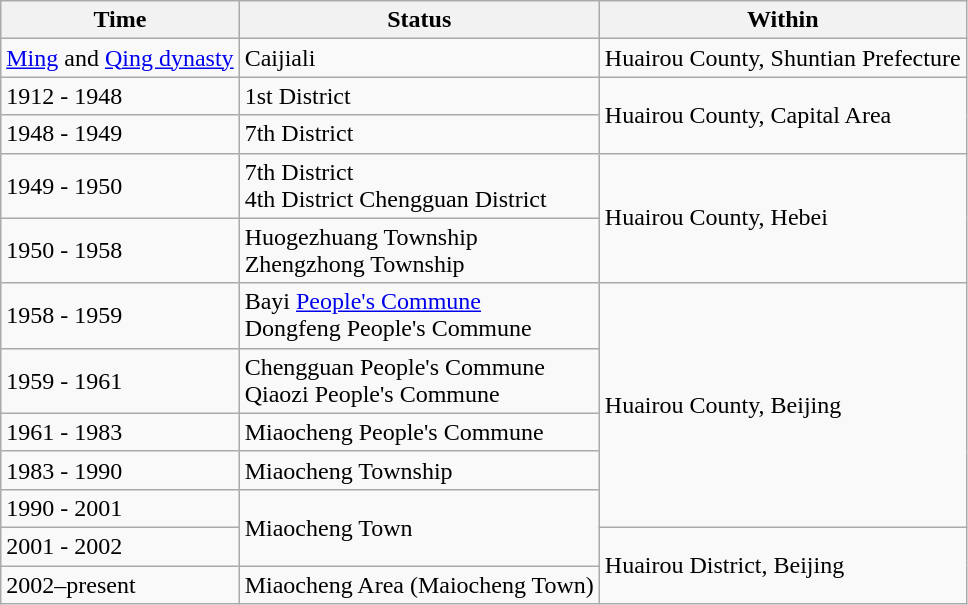<table class="wikitable">
<tr>
<th>Time</th>
<th>Status</th>
<th>Within</th>
</tr>
<tr>
<td><a href='#'>Ming</a> and <a href='#'>Qing dynasty</a></td>
<td>Caijiali</td>
<td>Huairou County, Shuntian Prefecture</td>
</tr>
<tr>
<td>1912 - 1948</td>
<td>1st District</td>
<td rowspan="2">Huairou County, Capital Area</td>
</tr>
<tr>
<td>1948 - 1949</td>
<td>7th District</td>
</tr>
<tr>
<td>1949 - 1950</td>
<td>7th District<br>4th District
Chengguan District</td>
<td rowspan="2">Huairou County, Hebei</td>
</tr>
<tr>
<td>1950 - 1958</td>
<td>Huogezhuang Township<br>Zhengzhong Township</td>
</tr>
<tr>
<td>1958 - 1959</td>
<td>Bayi <a href='#'>People's Commune</a><br>Dongfeng People's Commune</td>
<td rowspan="5">Huairou County, Beijing</td>
</tr>
<tr>
<td>1959 - 1961</td>
<td>Chengguan People's Commune<br>Qiaozi People's Commune</td>
</tr>
<tr>
<td>1961 - 1983</td>
<td>Miaocheng People's Commune</td>
</tr>
<tr>
<td>1983 - 1990</td>
<td>Miaocheng Township</td>
</tr>
<tr>
<td>1990 - 2001</td>
<td rowspan="2">Miaocheng Town</td>
</tr>
<tr>
<td>2001 - 2002</td>
<td rowspan="2">Huairou District, Beijing</td>
</tr>
<tr>
<td>2002–present</td>
<td>Miaocheng Area (Maiocheng Town)</td>
</tr>
</table>
